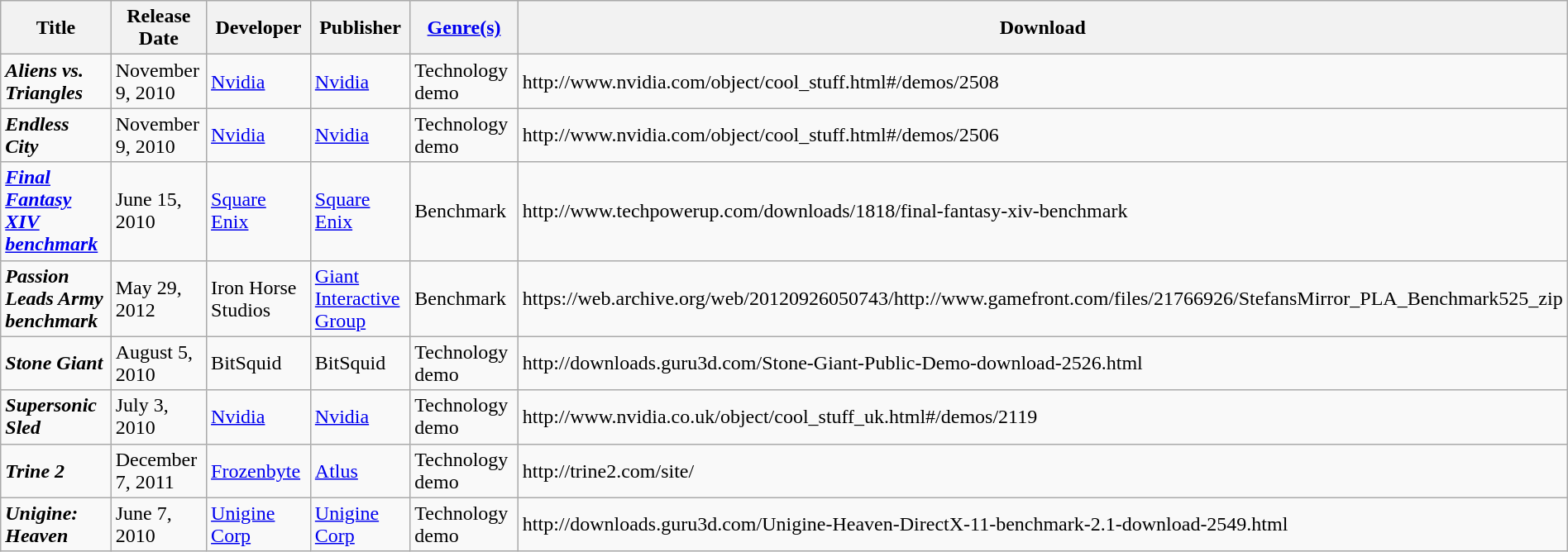<table class="wikitable sortable" style="width: 100%;">
<tr>
<th width=20%>Title</th>
<th width=10%>Release Date</th>
<th width=15%>Developer</th>
<th width=15%>Publisher</th>
<th width=15%><a href='#'>Genre(s)</a></th>
<th width=15%>Download</th>
</tr>
<tr>
<td><strong><em>Aliens vs. Triangles</em></strong></td>
<td>November 9, 2010</td>
<td><a href='#'>Nvidia</a></td>
<td><a href='#'>Nvidia</a></td>
<td>Technology demo</td>
<td>http://www.nvidia.com/object/cool_stuff.html#/demos/2508</td>
</tr>
<tr>
<td><strong><em>Endless City</em></strong></td>
<td>November 9, 2010</td>
<td><a href='#'>Nvidia</a></td>
<td><a href='#'>Nvidia</a></td>
<td>Technology demo</td>
<td>http://www.nvidia.com/object/cool_stuff.html#/demos/2506</td>
</tr>
<tr>
<td><strong><em><a href='#'>Final Fantasy XIV benchmark</a></em></strong></td>
<td>June 15, 2010</td>
<td><a href='#'>Square Enix</a></td>
<td><a href='#'>Square Enix</a></td>
<td>Benchmark</td>
<td>http://www.techpowerup.com/downloads/1818/final-fantasy-xiv-benchmark</td>
</tr>
<tr>
<td><strong><em>Passion Leads Army benchmark</em></strong></td>
<td>May 29, 2012</td>
<td>Iron Horse Studios</td>
<td><a href='#'>Giant Interactive Group</a></td>
<td>Benchmark</td>
<td>https://web.archive.org/web/20120926050743/http://www.gamefront.com/files/21766926/StefansMirror_PLA_Benchmark525_zip</td>
</tr>
<tr>
<td><strong><em>Stone Giant</em></strong></td>
<td>August 5, 2010</td>
<td>BitSquid</td>
<td>BitSquid</td>
<td>Technology demo</td>
<td>http://downloads.guru3d.com/Stone-Giant-Public-Demo-download-2526.html</td>
</tr>
<tr>
<td><strong><em>Supersonic Sled</em></strong></td>
<td>July 3, 2010</td>
<td><a href='#'>Nvidia</a></td>
<td><a href='#'>Nvidia</a></td>
<td>Technology demo</td>
<td>http://www.nvidia.co.uk/object/cool_stuff_uk.html#/demos/2119</td>
</tr>
<tr>
<td><strong><em>Trine 2</em></strong></td>
<td>December 7, 2011</td>
<td><a href='#'>Frozenbyte</a></td>
<td><a href='#'>Atlus</a></td>
<td>Technology demo</td>
<td>http://trine2.com/site/</td>
</tr>
<tr>
<td><strong><em>Unigine: Heaven</em></strong></td>
<td>June 7, 2010</td>
<td><a href='#'>Unigine Corp</a></td>
<td><a href='#'>Unigine Corp</a></td>
<td>Technology demo</td>
<td>http://downloads.guru3d.com/Unigine-Heaven-DirectX-11-benchmark-2.1-download-2549.html</td>
</tr>
</table>
